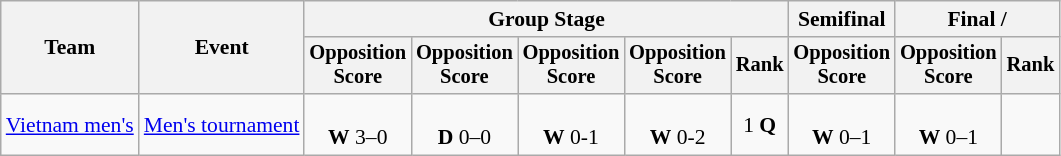<table class="wikitable" style="font-size:90%">
<tr>
<th rowspan=2>Team</th>
<th rowspan=2>Event</th>
<th colspan=5>Group Stage</th>
<th>Semifinal</th>
<th colspan=2>Final / </th>
</tr>
<tr style="font-size:95%">
<th>Opposition<br>Score</th>
<th>Opposition<br>Score</th>
<th>Opposition<br>Score</th>
<th>Opposition<br>Score</th>
<th>Rank</th>
<th>Opposition<br>Score</th>
<th>Opposition<br>Score</th>
<th>Rank</th>
</tr>
<tr align=center>
<td align=left><a href='#'>Vietnam men's</a></td>
<td align=left><a href='#'>Men's tournament</a></td>
<td><br><strong>W</strong> 3–0</td>
<td><br><strong>D</strong> 0–0</td>
<td><br><strong>W</strong> 0-1</td>
<td><br><strong>W</strong> 0-2</td>
<td>1 <strong>Q</strong></td>
<td><br><strong>W</strong> 0–1</td>
<td><br><strong>W</strong> 0–1</td>
<td></td>
</tr>
</table>
